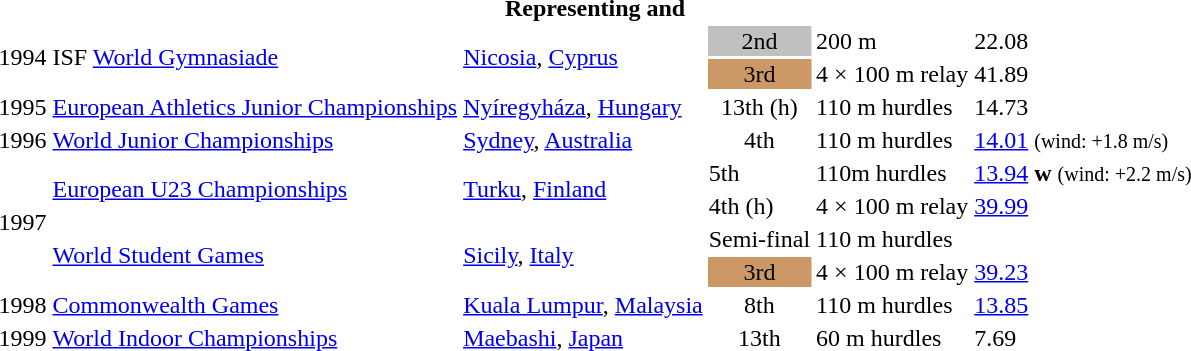<table>
<tr>
<th colspan="6">Representing  and </th>
</tr>
<tr>
<td rowspan=2>1994</td>
<td rowspan=2>ISF <a href='#'>World Gymnasiade</a></td>
<td rowspan=2><a href='#'>Nicosia</a>, <a href='#'>Cyprus</a></td>
<td bgcolor="silver" align="center">2nd</td>
<td>200 m</td>
<td>22.08</td>
</tr>
<tr>
<td bgcolor="cc9966" align="center">3rd</td>
<td>4 × 100 m relay</td>
<td>41.89</td>
</tr>
<tr>
<td>1995</td>
<td><a href='#'>European Athletics Junior Championships</a></td>
<td><a href='#'>Nyíregyháza</a>, <a href='#'>Hungary</a></td>
<td align="center">13th (h)</td>
<td>110 m hurdles</td>
<td>14.73</td>
</tr>
<tr>
<td>1996</td>
<td><a href='#'>World Junior Championships</a></td>
<td><a href='#'>Sydney</a>, <a href='#'>Australia</a></td>
<td align="center">4th</td>
<td>110 m hurdles</td>
<td><a href='#'>14.01</a> <small>(wind: +1.8 m/s)</small></td>
</tr>
<tr>
<td rowspan=4>1997</td>
<td rowspan=2><a href='#'>European U23 Championships</a></td>
<td rowspan=2><a href='#'>Turku</a>, <a href='#'>Finland</a></td>
<td>5th</td>
<td>110m hurdles</td>
<td><a href='#'>13.94</a> <strong>w</strong> <small>(wind: +2.2 m/s)</small></td>
</tr>
<tr>
<td>4th (h)</td>
<td>4 × 100 m relay</td>
<td><a href='#'>39.99</a></td>
</tr>
<tr>
<td rowspan=2><a href='#'>World Student Games</a></td>
<td rowspan=2><a href='#'>Sicily</a>, <a href='#'>Italy</a></td>
<td align="center">Semi-final</td>
<td>110 m hurdles</td>
<td></td>
</tr>
<tr>
<td bgcolor="cc9966" align="center">3rd</td>
<td>4 × 100 m relay</td>
<td><a href='#'>39.23</a></td>
</tr>
<tr>
<td>1998</td>
<td><a href='#'>Commonwealth Games</a></td>
<td><a href='#'>Kuala Lumpur</a>, <a href='#'>Malaysia</a></td>
<td align="center">8th</td>
<td>110 m hurdles</td>
<td><a href='#'>13.85</a></td>
</tr>
<tr>
<td>1999</td>
<td><a href='#'>World Indoor Championships</a></td>
<td><a href='#'>Maebashi</a>, <a href='#'>Japan</a></td>
<td align="center">13th</td>
<td>60 m hurdles</td>
<td>7.69</td>
</tr>
</table>
